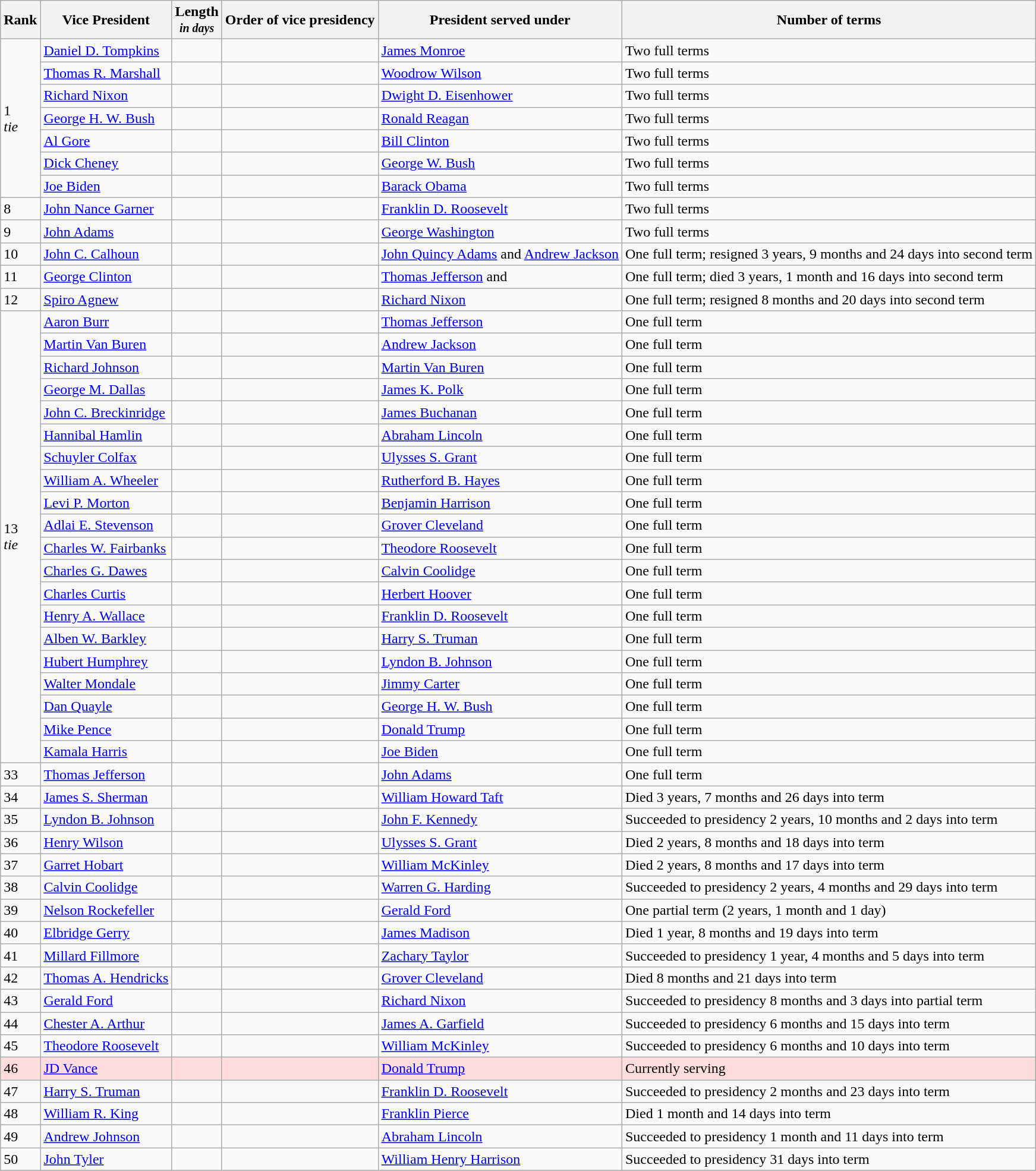<table class="wikitable sortable">
<tr>
<th data-sort-type="number">Rank</th>
<th data-sort-type="text">Vice President</th>
<th data-sort-type="number">Length<br><small><em>in days</em></small></th>
<th data-sort-type="number">Order of vice presidency</th>
<th class="unsortable">President served under</th>
<th class="unsortable">Number of terms</th>
</tr>
<tr>
<td rowspan=7>1<br><em>tie</em></td>
<td><a href='#'>Daniel D. Tompkins</a></td>
<td></td>
<td></td>
<td><a href='#'>James Monroe</a></td>
<td>Two full terms</td>
</tr>
<tr>
<td><a href='#'>Thomas R. Marshall</a></td>
<td></td>
<td></td>
<td><a href='#'>Woodrow Wilson</a></td>
<td>Two full terms</td>
</tr>
<tr>
<td><a href='#'>Richard Nixon</a></td>
<td></td>
<td></td>
<td><a href='#'>Dwight D. Eisenhower</a></td>
<td>Two full terms</td>
</tr>
<tr>
<td><a href='#'>George H. W. Bush</a></td>
<td></td>
<td></td>
<td><a href='#'>Ronald Reagan</a></td>
<td>Two full terms</td>
</tr>
<tr>
<td><a href='#'>Al Gore</a></td>
<td></td>
<td></td>
<td><a href='#'>Bill Clinton</a></td>
<td>Two full terms</td>
</tr>
<tr>
<td><a href='#'>Dick Cheney</a></td>
<td></td>
<td></td>
<td><a href='#'>George W. Bush</a></td>
<td>Two full terms</td>
</tr>
<tr>
<td><a href='#'>Joe Biden</a></td>
<td></td>
<td></td>
<td><a href='#'>Barack Obama</a></td>
<td>Two full terms</td>
</tr>
<tr>
<td>8</td>
<td><a href='#'>John Nance Garner</a></td>
<td></td>
<td></td>
<td><a href='#'>Franklin D. Roosevelt</a></td>
<td>Two full terms</td>
</tr>
<tr>
<td>9</td>
<td><a href='#'>John Adams</a></td>
<td></td>
<td></td>
<td><a href='#'>George Washington</a></td>
<td>Two full terms</td>
</tr>
<tr>
<td>10</td>
<td><a href='#'>John C. Calhoun</a></td>
<td></td>
<td></td>
<td><a href='#'>John Quincy Adams</a> and <a href='#'>Andrew Jackson</a></td>
<td>One full term; resigned 3 years, 9 months and 24 days into second term</td>
</tr>
<tr>
<td>11</td>
<td><a href='#'>George Clinton</a></td>
<td></td>
<td></td>
<td><a href='#'>Thomas Jefferson</a> and </td>
<td>One full term; died 3 years, 1 month and 16 days into second term</td>
</tr>
<tr>
<td>12</td>
<td><a href='#'>Spiro Agnew</a></td>
<td></td>
<td></td>
<td><a href='#'>Richard Nixon</a></td>
<td>One full term; resigned 8 months and 20 days into second term</td>
</tr>
<tr>
<td rowspan="20">13<br><em>tie</em></td>
<td><a href='#'>Aaron Burr</a></td>
<td></td>
<td></td>
<td><a href='#'>Thomas Jefferson</a></td>
<td>One full term</td>
</tr>
<tr>
<td><a href='#'>Martin Van Buren</a></td>
<td></td>
<td></td>
<td><a href='#'>Andrew Jackson</a></td>
<td>One full term</td>
</tr>
<tr>
<td><a href='#'>Richard Johnson</a></td>
<td></td>
<td></td>
<td><a href='#'>Martin Van Buren</a></td>
<td>One full term</td>
</tr>
<tr>
<td><a href='#'>George M. Dallas</a></td>
<td></td>
<td></td>
<td><a href='#'>James K. Polk</a></td>
<td>One full term</td>
</tr>
<tr>
<td><a href='#'>John C. Breckinridge</a></td>
<td></td>
<td></td>
<td><a href='#'>James Buchanan</a></td>
<td>One full term</td>
</tr>
<tr>
<td><a href='#'>Hannibal Hamlin</a></td>
<td></td>
<td></td>
<td><a href='#'>Abraham Lincoln</a></td>
<td>One full term</td>
</tr>
<tr>
<td><a href='#'>Schuyler Colfax</a></td>
<td></td>
<td></td>
<td><a href='#'>Ulysses S. Grant</a></td>
<td>One full term</td>
</tr>
<tr>
<td><a href='#'>William A. Wheeler</a></td>
<td></td>
<td></td>
<td><a href='#'>Rutherford B. Hayes</a></td>
<td>One full term</td>
</tr>
<tr>
<td><a href='#'>Levi P. Morton</a></td>
<td></td>
<td></td>
<td><a href='#'>Benjamin Harrison</a></td>
<td>One full term</td>
</tr>
<tr>
<td><a href='#'>Adlai E. Stevenson</a></td>
<td></td>
<td></td>
<td><a href='#'>Grover Cleveland</a></td>
<td>One full term</td>
</tr>
<tr>
<td nowrap><a href='#'>Charles W. Fairbanks</a></td>
<td></td>
<td></td>
<td><a href='#'>Theodore Roosevelt</a></td>
<td>One full term</td>
</tr>
<tr>
<td><a href='#'>Charles G. Dawes</a></td>
<td></td>
<td></td>
<td><a href='#'>Calvin Coolidge</a></td>
<td>One full term</td>
</tr>
<tr>
<td><a href='#'>Charles Curtis</a></td>
<td></td>
<td></td>
<td><a href='#'>Herbert Hoover</a></td>
<td>One full term</td>
</tr>
<tr>
<td><a href='#'>Henry A. Wallace</a></td>
<td></td>
<td></td>
<td><a href='#'>Franklin D. Roosevelt</a></td>
<td>One full term</td>
</tr>
<tr>
<td><a href='#'>Alben W. Barkley</a></td>
<td></td>
<td></td>
<td><a href='#'>Harry S. Truman</a></td>
<td>One full term</td>
</tr>
<tr>
<td><a href='#'>Hubert Humphrey</a></td>
<td></td>
<td></td>
<td><a href='#'>Lyndon B. Johnson</a></td>
<td>One full term</td>
</tr>
<tr>
<td><a href='#'>Walter Mondale</a></td>
<td></td>
<td></td>
<td><a href='#'>Jimmy Carter</a></td>
<td>One full term</td>
</tr>
<tr>
<td><a href='#'>Dan Quayle</a></td>
<td></td>
<td></td>
<td><a href='#'>George H. W. Bush</a></td>
<td>One full term</td>
</tr>
<tr>
<td><a href='#'>Mike Pence</a></td>
<td></td>
<td></td>
<td><a href='#'>Donald Trump</a></td>
<td>One full term</td>
</tr>
<tr>
<td><a href='#'>Kamala Harris</a></td>
<td></td>
<td></td>
<td><a href='#'>Joe Biden</a></td>
<td>One full term</td>
</tr>
<tr>
<td>33</td>
<td><a href='#'>Thomas Jefferson</a></td>
<td></td>
<td></td>
<td><a href='#'>John Adams</a></td>
<td>One full term</td>
</tr>
<tr>
<td>34</td>
<td><a href='#'>James S. Sherman</a></td>
<td></td>
<td></td>
<td><a href='#'>William Howard Taft</a></td>
<td>Died 3 years, 7 months and 26 days into term</td>
</tr>
<tr>
<td>35</td>
<td><a href='#'>Lyndon B. Johnson</a></td>
<td></td>
<td nowrap></td>
<td><a href='#'>John F. Kennedy</a></td>
<td>Succeeded to presidency 2 years, 10 months and 2 days into term</td>
</tr>
<tr>
<td>36</td>
<td><a href='#'>Henry Wilson</a></td>
<td></td>
<td></td>
<td><a href='#'>Ulysses S. Grant</a></td>
<td>Died 2 years, 8 months and 18 days into term</td>
</tr>
<tr>
<td>37</td>
<td><a href='#'>Garret Hobart</a></td>
<td></td>
<td></td>
<td><a href='#'>William McKinley</a></td>
<td>Died 2 years, 8 months and 17 days into term</td>
</tr>
<tr>
<td>38</td>
<td><a href='#'>Calvin Coolidge</a></td>
<td></td>
<td></td>
<td><a href='#'>Warren G. Harding</a></td>
<td>Succeeded to presidency 2 years, 4 months and 29 days into term</td>
</tr>
<tr>
<td>39</td>
<td><a href='#'>Nelson Rockefeller</a></td>
<td></td>
<td></td>
<td><a href='#'>Gerald Ford</a></td>
<td>One partial term (2 years, 1 month and 1 day)</td>
</tr>
<tr>
<td>40</td>
<td><a href='#'>Elbridge Gerry</a></td>
<td></td>
<td></td>
<td><a href='#'>James Madison</a></td>
<td>Died 1 year, 8 months and 19 days into term</td>
</tr>
<tr>
<td>41</td>
<td><a href='#'>Millard Fillmore</a></td>
<td></td>
<td></td>
<td><a href='#'>Zachary Taylor</a></td>
<td>Succeeded to presidency 1 year, 4 months and 5 days into term</td>
</tr>
<tr>
<td>42</td>
<td><a href='#'>Thomas A. Hendricks</a></td>
<td></td>
<td></td>
<td><a href='#'>Grover Cleveland</a></td>
<td>Died 8 months and 21 days into term</td>
</tr>
<tr>
<td>43</td>
<td><a href='#'>Gerald Ford</a></td>
<td></td>
<td></td>
<td><a href='#'>Richard Nixon</a></td>
<td>Succeeded to presidency 8 months and 3 days into partial term</td>
</tr>
<tr>
<td>44</td>
<td><a href='#'>Chester A. Arthur</a></td>
<td></td>
<td></td>
<td><a href='#'>James A. Garfield</a></td>
<td>Succeeded to presidency 6 months and 15 days into term</td>
</tr>
<tr>
<td>45</td>
<td><a href='#'>Theodore Roosevelt</a></td>
<td></td>
<td></td>
<td><a href='#'>William McKinley</a></td>
<td>Succeeded to presidency 6 months and 10 days into term</td>
</tr>
<tr bgcolor=#FFDDDD>
<td>46</td>
<td><a href='#'>JD Vance</a></td>
<td></td>
<td></td>
<td><a href='#'>Donald Trump</a></td>
<td>Currently serving</td>
</tr>
<tr>
<td>47</td>
<td><a href='#'>Harry S. Truman</a></td>
<td></td>
<td></td>
<td><a href='#'>Franklin D. Roosevelt</a></td>
<td>Succeeded to presidency 2 months and 23 days into term</td>
</tr>
<tr>
<td>48</td>
<td><a href='#'>William R. King</a></td>
<td></td>
<td></td>
<td><a href='#'>Franklin Pierce</a></td>
<td>Died 1 month and 14 days into term</td>
</tr>
<tr>
<td>49</td>
<td><a href='#'>Andrew Johnson</a></td>
<td></td>
<td></td>
<td><a href='#'>Abraham Lincoln</a></td>
<td>Succeeded to presidency 1 month and 11 days into term</td>
</tr>
<tr>
<td>50</td>
<td><a href='#'>John Tyler</a></td>
<td></td>
<td></td>
<td><a href='#'>William Henry Harrison</a></td>
<td>Succeeded to presidency 31 days into term</td>
</tr>
</table>
